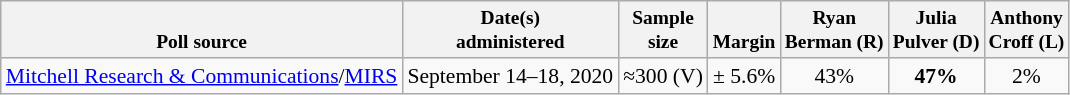<table class="wikitable sortable mw-collapsible autocollapsed" style="font-size:90%;text-align:center;">
<tr valign=bottom style="font-size:90%;">
<th>Poll source</th>
<th data-sort-type="date">Date(s)<br>administered</th>
<th data-sort-type="number">Sample<br>size</th>
<th>Margin<br></th>
<th>Ryan<br>Berman (R)</th>
<th>Julia<br>Pulver (D)</th>
<th>Anthony<br>Croff (L)</th>
</tr>
<tr>
<td style="text-align:left;"><a href='#'>Mitchell Research & Communications</a>/<a href='#'>MIRS</a></td>
<td>September 14–18, 2020</td>
<td>≈300 (V)</td>
<td>± 5.6%</td>
<td>43%</td>
<td><strong>47%</strong></td>
<td>2%</td>
</tr>
</table>
